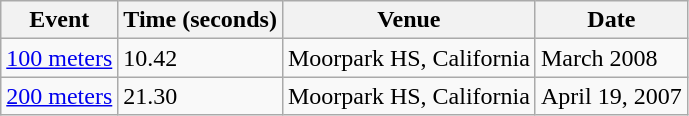<table class="wikitable">
<tr>
<th>Event</th>
<th>Time (seconds)</th>
<th>Venue</th>
<th>Date</th>
</tr>
<tr>
<td><a href='#'>100 meters</a></td>
<td>10.42</td>
<td>Moorpark HS, California</td>
<td>March 2008</td>
</tr>
<tr>
<td><a href='#'>200 meters</a></td>
<td>21.30</td>
<td>Moorpark HS, California</td>
<td>April 19, 2007</td>
</tr>
</table>
